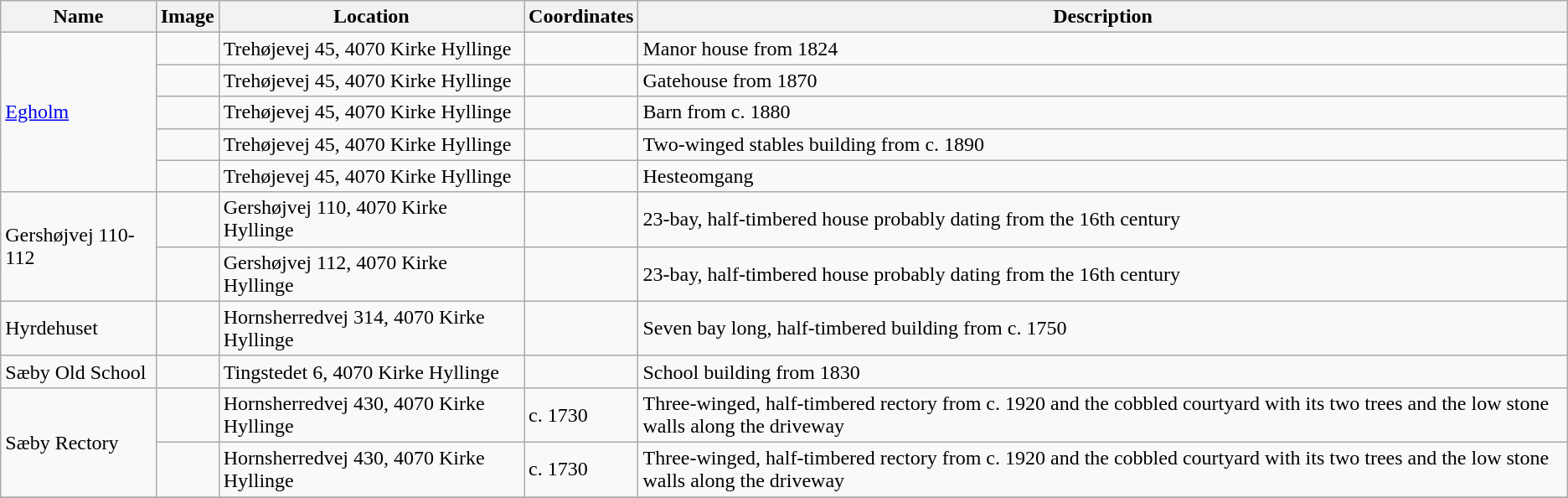<table class="wikitable sortable">
<tr>
<th>Name</th>
<th>Image</th>
<th>Location</th>
<th>Coordinates</th>
<th>Description</th>
</tr>
<tr>
<td rowspan="5"><a href='#'>Egholm</a></td>
<td></td>
<td>Trehøjevej 45, 4070 Kirke Hyllinge</td>
<td></td>
<td>Manor house from 1824</td>
</tr>
<tr>
<td></td>
<td>Trehøjevej 45, 4070 Kirke Hyllinge</td>
<td></td>
<td>Gatehouse from 1870</td>
</tr>
<tr>
<td></td>
<td>Trehøjevej 45, 4070 Kirke Hyllinge</td>
<td></td>
<td>Barn from c. 1880</td>
</tr>
<tr>
<td></td>
<td>Trehøjevej 45, 4070 Kirke Hyllinge</td>
<td></td>
<td>Two-winged stables building from c. 1890</td>
</tr>
<tr>
<td></td>
<td>Trehøjevej 45, 4070 Kirke Hyllinge</td>
<td></td>
<td>Hesteomgang</td>
</tr>
<tr>
<td rowspan="2">Gershøjvej 110-112</td>
<td></td>
<td>Gershøjvej 110, 4070 Kirke Hyllinge</td>
<td></td>
<td>23-bay, half-timbered house probably dating from the 16th century</td>
</tr>
<tr>
<td></td>
<td>Gershøjvej 112, 4070 Kirke Hyllinge</td>
<td></td>
<td>23-bay, half-timbered house probably dating from the 16th century</td>
</tr>
<tr>
<td>Hyrdehuset</td>
<td></td>
<td>Hornsherredvej 314, 4070 Kirke Hyllinge</td>
<td></td>
<td>Seven bay long, half-timbered building from c. 1750</td>
</tr>
<tr>
<td>Sæby Old School</td>
<td></td>
<td>Tingstedet 6, 4070 Kirke Hyllinge</td>
<td></td>
<td>School building from 1830</td>
</tr>
<tr>
<td rowspan="2">Sæby Rectory</td>
<td></td>
<td>Hornsherredvej 430, 4070 Kirke Hyllinge</td>
<td>c. 1730</td>
<td>Three-winged, half-timbered rectory from c. 1920 and the cobbled courtyard with its two trees and the low stone walls along the driveway</td>
</tr>
<tr>
<td></td>
<td>Hornsherredvej 430, 4070 Kirke Hyllinge</td>
<td>c. 1730</td>
<td>Three-winged, half-timbered rectory from c. 1920 and the cobbled courtyard with its two trees and the low stone walls along the driveway</td>
</tr>
<tr>
</tr>
</table>
